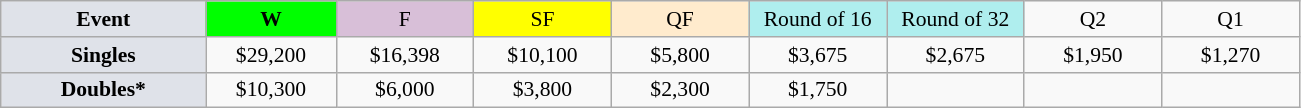<table class=wikitable style=font-size:90%;text-align:center>
<tr>
<td style="width:130px; background:#dfe2e9;"><strong>Event</strong></td>
<td style="width:80px; background:lime;"><strong>W</strong></td>
<td style="width:85px; background:thistle;">F</td>
<td style="width:85px; background:#ff0;">SF</td>
<td style="width:85px; background:#ffebcd;">QF</td>
<td style="width:85px; background:#afeeee;">Round of 16</td>
<td style="width:85px; background:#afeeee;">Round of 32</td>
<td width=85>Q2</td>
<td width=85>Q1</td>
</tr>
<tr>
<td style="background:#dfe2e9;"><strong>Singles</strong></td>
<td>$29,200</td>
<td>$16,398</td>
<td>$10,100</td>
<td>$5,800</td>
<td>$3,675</td>
<td>$2,675</td>
<td>$1,950</td>
<td>$1,270</td>
</tr>
<tr>
<td style="background:#dfe2e9;"><strong>Doubles*</strong></td>
<td>$10,300</td>
<td>$6,000</td>
<td>$3,800</td>
<td>$2,300</td>
<td>$1,750</td>
<td></td>
<td></td>
<td></td>
</tr>
</table>
